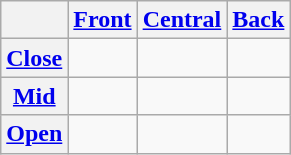<table class="wikitable" style="text-align:center;">
<tr>
<th></th>
<th><a href='#'>Front</a></th>
<th><a href='#'>Central</a></th>
<th><a href='#'>Back</a></th>
</tr>
<tr>
<th><a href='#'>Close</a></th>
<td> </td>
<td></td>
<td> </td>
</tr>
<tr>
<th><a href='#'>Mid</a></th>
<td> </td>
<td></td>
<td></td>
</tr>
<tr>
<th><a href='#'>Open</a></th>
<td></td>
<td></td>
<td> </td>
</tr>
</table>
